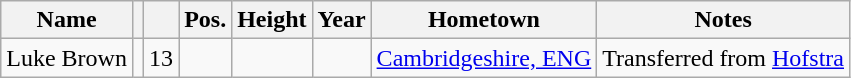<table class="wikitable sortable" border="1">
<tr>
<th>Name</th>
<th></th>
<th></th>
<th>Pos.</th>
<th>Height</th>
<th>Year</th>
<th>Hometown</th>
<th class="unsortable">Notes</th>
</tr>
<tr>
<td>Luke Brown</td>
<td></td>
<td>13</td>
<td></td>
<td></td>
<td></td>
<td><a href='#'>Cambridgeshire, ENG</a></td>
<td>Transferred from <a href='#'>Hofstra</a></td>
</tr>
</table>
